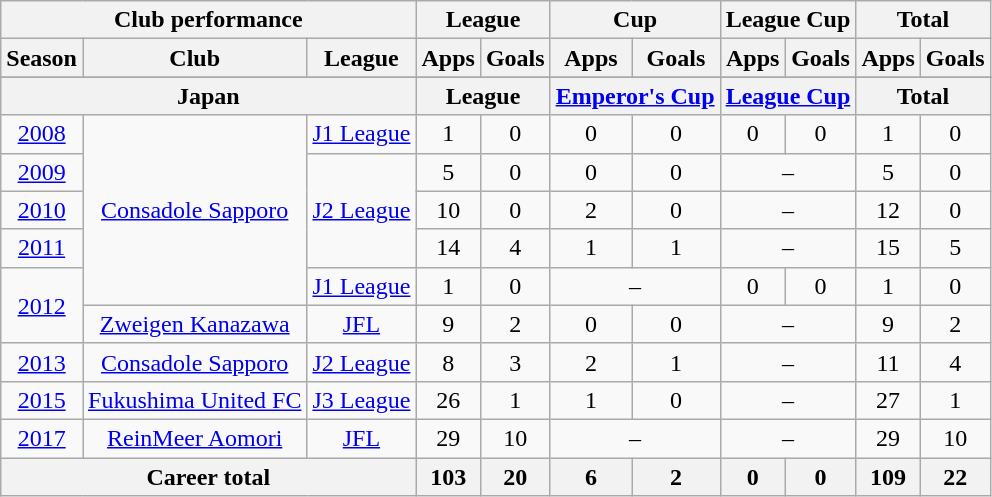<table class="wikitable" style="text-align:center">
<tr>
<th colspan=3>Club performance</th>
<th colspan=2>League</th>
<th colspan=2>Cup</th>
<th colspan=2>League Cup</th>
<th colspan=2>Total</th>
</tr>
<tr>
<th>Season</th>
<th>Club</th>
<th>League</th>
<th>Apps</th>
<th>Goals</th>
<th>Apps</th>
<th>Goals</th>
<th>Apps</th>
<th>Goals</th>
<th>Apps</th>
<th>Goals</th>
</tr>
<tr>
</tr>
<tr>
<th colspan=3>Japan</th>
<th colspan=2>League</th>
<th colspan=2><a href='#'>Emperor's Cup</a></th>
<th colspan=2><a href='#'>League Cup</a></th>
<th colspan=2>Total</th>
</tr>
<tr>
<td><a href='#'>2008</a></td>
<td rowspan="5"><a href='#'>Consadole Sapporo</a></td>
<td><a href='#'>J1 League</a></td>
<td>1</td>
<td>0</td>
<td>0</td>
<td>0</td>
<td>0</td>
<td>0</td>
<td>1</td>
<td>0</td>
</tr>
<tr>
<td><a href='#'>2009</a></td>
<td rowspan="3"><a href='#'>J2 League</a></td>
<td>5</td>
<td>0</td>
<td>0</td>
<td>0</td>
<td colspan="2">–</td>
<td>5</td>
<td>0</td>
</tr>
<tr>
<td><a href='#'>2010</a></td>
<td>10</td>
<td>0</td>
<td>2</td>
<td>0</td>
<td colspan="2">–</td>
<td>12</td>
<td>0</td>
</tr>
<tr>
<td><a href='#'>2011</a></td>
<td>14</td>
<td>4</td>
<td>1</td>
<td>1</td>
<td colspan="2">–</td>
<td>15</td>
<td>5</td>
</tr>
<tr>
<td rowspan="2"><a href='#'>2012</a></td>
<td><a href='#'>J1 League</a></td>
<td>1</td>
<td>0</td>
<td colspan="2">–</td>
<td>0</td>
<td>0</td>
<td>1</td>
<td>0</td>
</tr>
<tr>
<td><a href='#'>Zweigen Kanazawa</a></td>
<td><a href='#'>JFL</a></td>
<td>9</td>
<td>2</td>
<td>0</td>
<td>0</td>
<td colspan="2">–</td>
<td>9</td>
<td>2</td>
</tr>
<tr>
<td><a href='#'>2013</a></td>
<td><a href='#'>Consadole Sapporo</a></td>
<td><a href='#'>J2 League</a></td>
<td>8</td>
<td>3</td>
<td>2</td>
<td>1</td>
<td colspan="2">–</td>
<td>11</td>
<td>4</td>
</tr>
<tr>
<td><a href='#'>2015</a></td>
<td><a href='#'>Fukushima United FC</a></td>
<td><a href='#'>J3 League</a></td>
<td>26</td>
<td>1</td>
<td>1</td>
<td>0</td>
<td colspan="2">–</td>
<td>27</td>
<td>1</td>
</tr>
<tr>
<td><a href='#'>2017</a></td>
<td><a href='#'>ReinMeer Aomori</a></td>
<td rowspan="1"><a href='#'>JFL</a></td>
<td>29</td>
<td>10</td>
<td colspan="2">–</td>
<td colspan="2">–</td>
<td>29</td>
<td>10</td>
</tr>
<tr>
<th colspan=3>Career total</th>
<th>103</th>
<th>20</th>
<th>6</th>
<th>2</th>
<th>0</th>
<th>0</th>
<th>109</th>
<th>22</th>
</tr>
</table>
